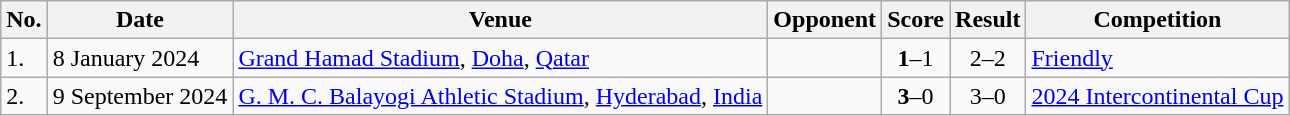<table class="wikitable">
<tr>
<th>No.</th>
<th>Date</th>
<th>Venue</th>
<th>Opponent</th>
<th>Score</th>
<th>Result</th>
<th>Competition</th>
</tr>
<tr>
<td>1.</td>
<td>8 January 2024</td>
<td><a href='#'>Grand Hamad Stadium</a>, <a href='#'>Doha</a>, <a href='#'>Qatar</a></td>
<td></td>
<td align=center><strong>1</strong>–1</td>
<td align=center>2–2</td>
<td><a href='#'>Friendly</a></td>
</tr>
<tr>
<td>2.</td>
<td>9 September 2024</td>
<td><a href='#'>G. M. C. Balayogi Athletic Stadium</a>, <a href='#'>Hyderabad</a>, <a href='#'>India</a></td>
<td></td>
<td align=center><strong>3</strong>–0</td>
<td align=center>3–0</td>
<td><a href='#'>2024 Intercontinental Cup</a></td>
</tr>
</table>
